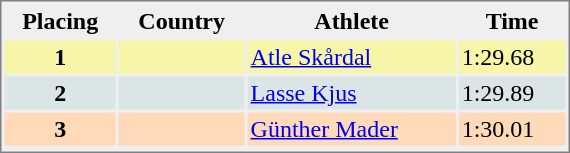<table style="border-style:solid;border-width:1px;border-color:#808080;background-color:#EFEFEF" cellspacing="2" cellpadding="2" width="380px">
<tr bgcolor="#EFEFEF">
<th>Placing</th>
<th>Country</th>
<th>Athlete</th>
<th>Time</th>
</tr>
<tr align="center" valign="top" bgcolor="#F7F6A8">
<th>1</th>
<td></td>
<td align="left"><a href='#'>Atle Skårdal</a></td>
<td align="left">1:29.68</td>
</tr>
<tr align="center" valign="top" bgcolor="#DCE5E5">
<th>2</th>
<td></td>
<td align="left"><a href='#'>Lasse Kjus</a></td>
<td align="left">1:29.89</td>
</tr>
<tr align="center" valign="top" bgcolor="#FFDAB9">
<th>3</th>
<td></td>
<td align="left"><a href='#'>Günther Mader</a></td>
<td align="left">1:30.01</td>
</tr>
<tr align="center" valign="top" bgcolor="#FFFFFF">
</tr>
</table>
